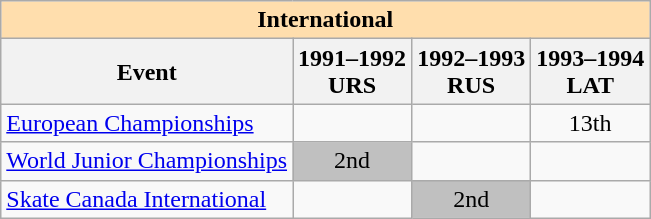<table class="wikitable" style="text-align:center">
<tr>
<th style="background-color: #ffdead; " colspan=4 align=center><strong>International</strong></th>
</tr>
<tr>
<th>Event</th>
<th>1991–1992 <br> URS</th>
<th>1992–1993 <br> RUS</th>
<th>1993–1994 <br> LAT</th>
</tr>
<tr>
<td align=left><a href='#'>European Championships</a></td>
<td></td>
<td></td>
<td>13th</td>
</tr>
<tr>
<td align=left><a href='#'>World Junior Championships</a></td>
<td bgcolor=silver>2nd</td>
<td></td>
<td></td>
</tr>
<tr>
<td align=left><a href='#'>Skate Canada International</a></td>
<td></td>
<td bgcolor=silver>2nd</td>
<td></td>
</tr>
</table>
